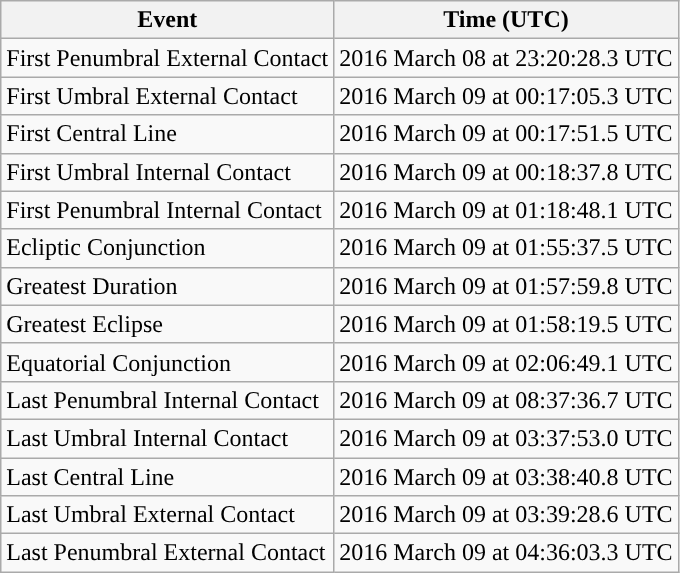<table class="wikitable">
<tr>
<th>Event</th>
<th>Time (UTC)</th>
</tr>
<tr>
<td>First Penumbral External Contact</td>
<td>2016 March 08 at 23:20:28.3 UTC</td>
</tr>
<tr>
<td>First Umbral External Contact</td>
<td>2016 March 09 at 00:17:05.3 UTC</td>
</tr>
<tr>
<td>First Central Line</td>
<td>2016 March 09 at 00:17:51.5 UTC</td>
</tr>
<tr>
<td>First Umbral Internal Contact</td>
<td>2016 March 09 at 00:18:37.8 UTC</td>
</tr>
<tr>
<td>First Penumbral Internal Contact</td>
<td>2016 March 09 at 01:18:48.1 UTC</td>
</tr>
<tr>
<td>Ecliptic Conjunction</td>
<td>2016 March 09 at 01:55:37.5 UTC</td>
</tr>
<tr>
<td>Greatest Duration</td>
<td>2016 March 09 at 01:57:59.8 UTC</td>
</tr>
<tr>
<td>Greatest Eclipse</td>
<td>2016 March 09 at 01:58:19.5 UTC</td>
</tr>
<tr>
<td>Equatorial Conjunction</td>
<td>2016 March 09 at 02:06:49.1 UTC</td>
</tr>
<tr>
<td>Last Penumbral Internal Contact</td>
<td>2016 March 09 at 08:37:36.7 UTC</td>
</tr>
<tr>
<td>Last Umbral Internal Contact</td>
<td>2016 March 09 at 03:37:53.0 UTC</td>
</tr>
<tr>
<td>Last Central Line</td>
<td>2016 March 09 at 03:38:40.8 UTC</td>
</tr>
<tr>
<td>Last Umbral External Contact</td>
<td>2016 March 09 at 03:39:28.6 UTC</td>
</tr>
<tr>
<td>Last Penumbral External Contact</td>
<td>2016 March 09 at 04:36:03.3 UTC</td>
</tr>
</table>
